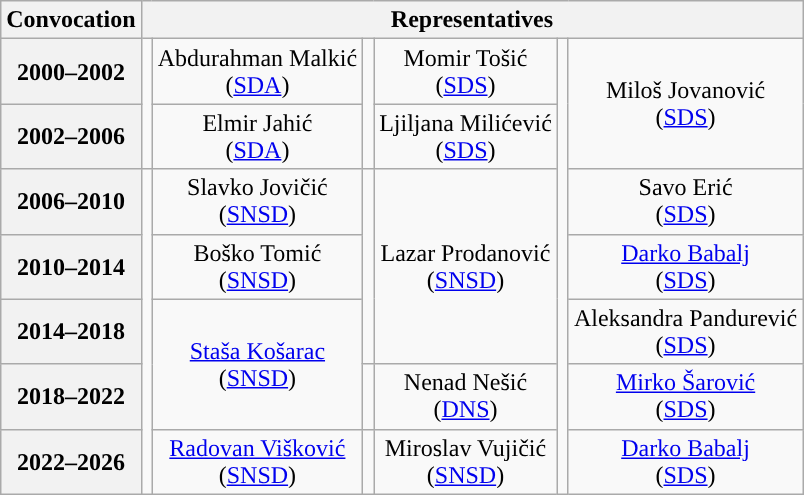<table class="wikitable" style="text-align:center">
<tr>
<th>Convocation</th>
<th colspan=6>Representatives</th>
</tr>
<tr>
<th>2000–2002</th>
<td rowspan=2; style="background-color: "></td>
<td>Abdurahman Malkić<br>(<a href='#'>SDA</a>)</td>
<td rowspan=2; style="background-color: "></td>
<td>Momir Tošić<br>(<a href='#'>SDS</a>)</td>
<td rowspan=7; style="background-color: "></td>
<td rowspan=2>Milоš Jоvаnоvić<br>(<a href='#'>SDS</a>)</td>
</tr>
<tr>
<th>2002–2006</th>
<td>Elmir Jahić<br>(<a href='#'>SDA</a>)</td>
<td>Ljiljana Milićević<br>(<a href='#'>SDS</a>)</td>
</tr>
<tr>
<th>2006–2010</th>
<td rowspan=5; style="background-color: "></td>
<td>Slavko Jovičić<br>(<a href='#'>SNSD</a>)</td>
<td rowspan=3; style="background-color: "></td>
<td rowspan=3>Lazar Prodanović<br>(<a href='#'>SNSD</a>)</td>
<td>Savo Erić<br>(<a href='#'>SDS</a>)</td>
</tr>
<tr>
<th>2010–2014</th>
<td>Boško Tomić<br>(<a href='#'>SNSD</a>)</td>
<td><a href='#'>Darko Babalj</a><br>(<a href='#'>SDS</a>)</td>
</tr>
<tr>
<th>2014–2018</th>
<td rowspan=2><a href='#'>Staša Košarac</a><br>(<a href='#'>SNSD</a>)</td>
<td>Aleksandra Pandurević<br>(<a href='#'>SDS</a>)</td>
</tr>
<tr>
<th>2018–2022</th>
<td rowspan=1; style="background-color: "></td>
<td>Nenad Nešić<br>(<a href='#'>DNS</a>)</td>
<td><a href='#'>Mirko Šarović</a><br>(<a href='#'>SDS</a>)</td>
</tr>
<tr>
<th>2022–2026</th>
<td rowspan=1><a href='#'>Radovan Višković</a><br>(<a href='#'>SNSD</a>)</td>
<td rowspan=1; style="background-color: "></td>
<td rowspan=1>Miroslav Vujičić<br>(<a href='#'>SNSD</a>)</td>
<td><a href='#'>Darko Babalj</a><br>(<a href='#'>SDS</a>)</td>
</tr>
</table>
